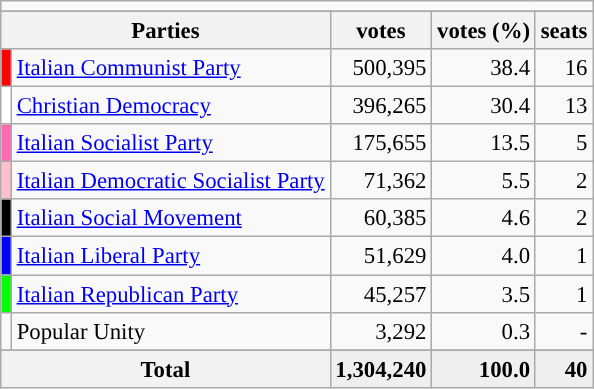<table class="wikitable" style="font-size:95%">
<tr>
<td colspan=5></td>
</tr>
<tr>
</tr>
<tr bgcolor="EFEFEF">
<th colspan=2>Parties</th>
<th>votes</th>
<th>votes (%)</th>
<th>seats</th>
</tr>
<tr>
<td bgcolor=red></td>
<td><a href='#'>Italian Communist Party</a></td>
<td align=right>500,395</td>
<td align=right>38.4</td>
<td align=right>16</td>
</tr>
<tr>
<td bgcolor=white></td>
<td><a href='#'>Christian Democracy</a></td>
<td align=right>396,265</td>
<td align=right>30.4</td>
<td align=right>13</td>
</tr>
<tr>
<td bgcolor=hotpink></td>
<td><a href='#'>Italian Socialist Party</a></td>
<td align=right>175,655</td>
<td align=right>13.5</td>
<td align=right>5</td>
</tr>
<tr>
<td bgcolor=pink></td>
<td><a href='#'>Italian Democratic Socialist Party</a></td>
<td align=right>71,362</td>
<td align=right>5.5</td>
<td align=right>2</td>
</tr>
<tr>
<td bgcolor=black></td>
<td><a href='#'>Italian Social Movement</a></td>
<td align=right>60,385</td>
<td align=right>4.6</td>
<td align=right>2</td>
</tr>
<tr>
<td bgcolor=blue></td>
<td><a href='#'>Italian Liberal Party</a></td>
<td align=right>51,629</td>
<td align=right>4.0</td>
<td align=right>1</td>
</tr>
<tr>
<td bgcolor=lime></td>
<td><a href='#'>Italian Republican Party</a></td>
<td align=right>45,257</td>
<td align=right>3.5</td>
<td align=right>1</td>
</tr>
<tr>
<td></td>
<td>Popular Unity</td>
<td align=right>3,292</td>
<td align=right>0.3</td>
<td align=right>-</td>
</tr>
<tr>
</tr>
<tr bgcolor="EFEFEF">
<th colspan=2><strong>Total</strong></th>
<td align=right><strong>1,304,240</strong></td>
<td align=right><strong>100.0</strong></td>
<td align=right><strong>40</strong></td>
</tr>
</table>
